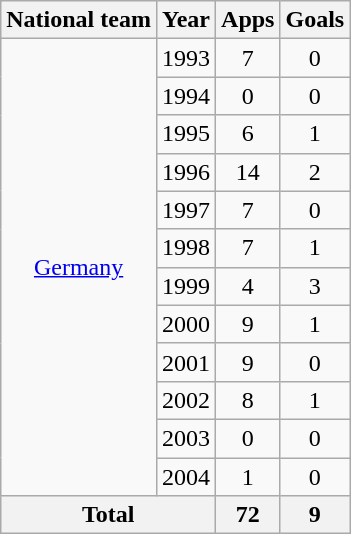<table class="wikitable" style="text-align:center">
<tr>
<th>National team</th>
<th>Year</th>
<th>Apps</th>
<th>Goals</th>
</tr>
<tr>
<td rowspan="12"><a href='#'>Germany</a></td>
<td>1993</td>
<td>7</td>
<td>0</td>
</tr>
<tr>
<td>1994</td>
<td>0</td>
<td>0</td>
</tr>
<tr>
<td>1995</td>
<td>6</td>
<td>1</td>
</tr>
<tr>
<td>1996</td>
<td>14</td>
<td>2</td>
</tr>
<tr>
<td>1997</td>
<td>7</td>
<td>0</td>
</tr>
<tr>
<td>1998</td>
<td>7</td>
<td>1</td>
</tr>
<tr>
<td>1999</td>
<td>4</td>
<td>3</td>
</tr>
<tr>
<td>2000</td>
<td>9</td>
<td>1</td>
</tr>
<tr>
<td>2001</td>
<td>9</td>
<td>0</td>
</tr>
<tr>
<td>2002</td>
<td>8</td>
<td>1</td>
</tr>
<tr>
<td>2003</td>
<td>0</td>
<td>0</td>
</tr>
<tr>
<td>2004</td>
<td>1</td>
<td>0</td>
</tr>
<tr>
<th colspan="2">Total</th>
<th>72</th>
<th>9</th>
</tr>
</table>
